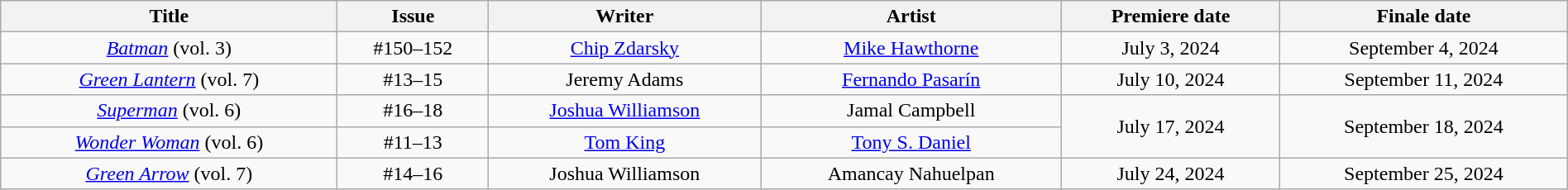<table class="wikitable" style="text-align:center; width:100%">
<tr>
<th scope="col">Title</th>
<th scope="col">Issue</th>
<th scope="col">Writer</th>
<th scope="col">Artist</th>
<th scope="col">Premiere date</th>
<th>Finale date</th>
</tr>
<tr>
<td><em><a href='#'>Batman</a></em> (vol. 3)</td>
<td>#150–152</td>
<td><a href='#'>Chip Zdarsky</a></td>
<td><a href='#'>Mike Hawthorne</a></td>
<td>July 3, 2024</td>
<td>September 4, 2024</td>
</tr>
<tr>
<td><em><a href='#'>Green Lantern</a></em> (vol. 7)</td>
<td>#13–15</td>
<td>Jeremy Adams</td>
<td><a href='#'>Fernando Pasarín</a></td>
<td>July 10, 2024</td>
<td>September 11, 2024</td>
</tr>
<tr>
<td><em><a href='#'>Superman</a></em> (vol. 6)</td>
<td>#16–18</td>
<td><a href='#'>Joshua Williamson</a></td>
<td>Jamal Campbell</td>
<td rowspan="2">July 17, 2024</td>
<td rowspan="2">September 18, 2024</td>
</tr>
<tr>
<td><em><a href='#'>Wonder Woman</a></em> (vol. 6)</td>
<td>#11–13</td>
<td><a href='#'>Tom King</a></td>
<td><a href='#'>Tony S. Daniel</a></td>
</tr>
<tr>
<td><em><a href='#'>Green Arrow</a></em> (vol. 7)</td>
<td>#14–16</td>
<td>Joshua Williamson</td>
<td>Amancay Nahuelpan</td>
<td>July 24, 2024</td>
<td>September 25, 2024</td>
</tr>
</table>
